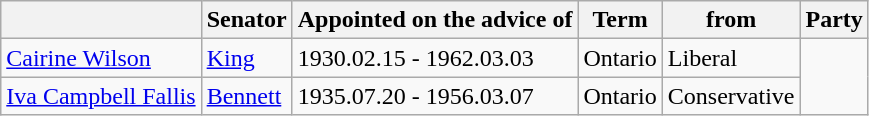<table class="sortable wikitable">
<tr>
<th></th>
<th>Senator</th>
<th>Appointed on the advice of</th>
<th>Term</th>
<th>from</th>
<th>Party</th>
</tr>
<tr>
<td><a href='#'>Cairine Wilson</a></td>
<td><a href='#'>King</a></td>
<td>1930.02.15 - 1962.03.03</td>
<td>Ontario</td>
<td>Liberal</td>
</tr>
<tr>
<td><a href='#'>Iva Campbell Fallis</a></td>
<td><a href='#'>Bennett</a></td>
<td>1935.07.20 - 1956.03.07</td>
<td>Ontario</td>
<td>Conservative</td>
</tr>
</table>
